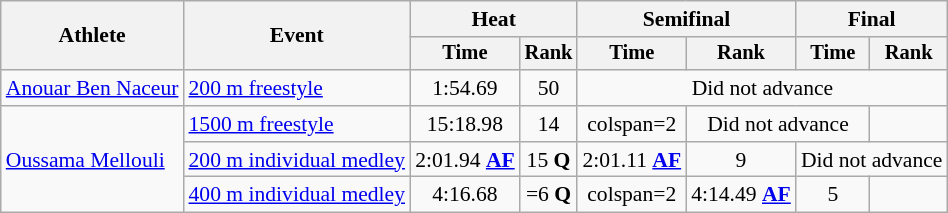<table class=wikitable style="font-size:90%">
<tr>
<th rowspan="2">Athlete</th>
<th rowspan="2">Event</th>
<th colspan="2">Heat</th>
<th colspan="2">Semifinal</th>
<th colspan="2">Final</th>
</tr>
<tr style="font-size:95%">
<th>Time</th>
<th>Rank</th>
<th>Time</th>
<th>Rank</th>
<th>Time</th>
<th>Rank</th>
</tr>
<tr align=center>
<td align=left><a href='#'>Anouar Ben Naceur</a></td>
<td align=left><a href='#'>200 m freestyle</a></td>
<td>1:54.69</td>
<td>50</td>
<td colspan=4>Did not advance</td>
</tr>
<tr align=center>
<td align=left rowspan=3><a href='#'>Oussama Mellouli</a></td>
<td align=left><a href='#'>1500 m freestyle</a></td>
<td>15:18.98</td>
<td>14</td>
<td>colspan=2 </td>
<td colspan=2>Did not advance</td>
</tr>
<tr align=center>
<td align=left><a href='#'>200 m individual medley</a></td>
<td>2:01.94 <strong><a href='#'>AF</a></strong></td>
<td>15 <strong>Q</strong></td>
<td>2:01.11 <strong><a href='#'>AF</a></strong></td>
<td>9</td>
<td colspan=2>Did not advance</td>
</tr>
<tr align=center>
<td align=left><a href='#'>400 m individual medley</a></td>
<td>4:16.68</td>
<td>=6 <strong>Q</strong></td>
<td>colspan=2 </td>
<td>4:14.49 <strong><a href='#'>AF</a></strong></td>
<td>5</td>
</tr>
</table>
